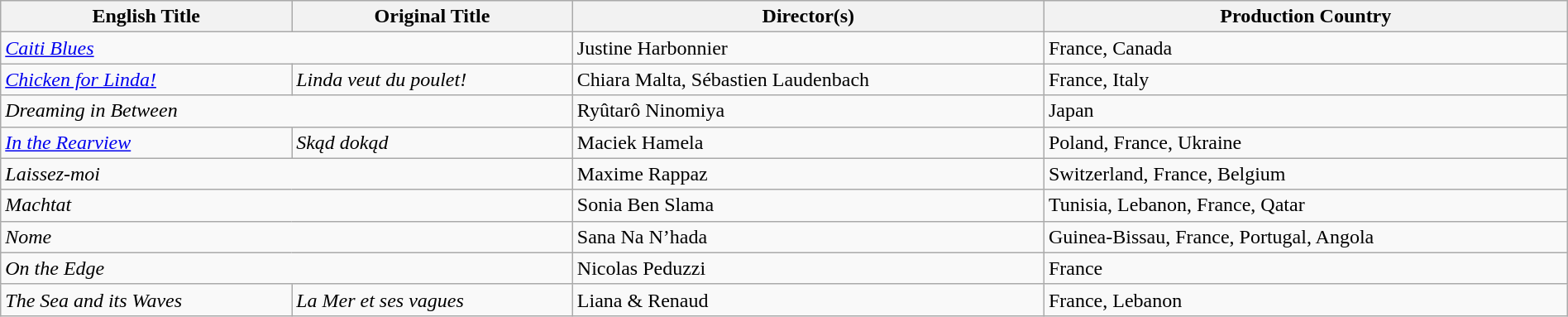<table class="wikitable" style="width:100%; margin-bottom:2px" cellpadding="5">
<tr>
<th scope="col">English Title</th>
<th scope="col">Original Title</th>
<th scope="col">Director(s)</th>
<th scope="col">Production Country</th>
</tr>
<tr>
<td colspan=2><em><a href='#'>Caiti Blues</a></em></td>
<td>Justine Harbonnier</td>
<td>France, Canada</td>
</tr>
<tr>
<td><em><a href='#'>Chicken for Linda!</a></em></td>
<td><em>Linda veut du poulet!</em></td>
<td>Chiara Malta, Sébastien Laudenbach</td>
<td>France, Italy</td>
</tr>
<tr>
<td colspan=2><em>Dreaming in Between</em></td>
<td>Ryûtarô Ninomiya</td>
<td>Japan</td>
</tr>
<tr>
<td><em><a href='#'>In the Rearview</a></em></td>
<td><em>Skąd dokąd</em></td>
<td>Maciek Hamela</td>
<td>Poland, France, Ukraine</td>
</tr>
<tr>
<td colspan=2><em>Laissez-moi</em></td>
<td>Maxime Rappaz</td>
<td>Switzerland, France, Belgium</td>
</tr>
<tr>
<td colspan=2><em>Machtat</em></td>
<td>Sonia Ben Slama</td>
<td>Tunisia, Lebanon, France, Qatar</td>
</tr>
<tr>
<td colspan=2><em>Nome</em></td>
<td>Sana Na N’hada</td>
<td>Guinea-Bissau, France, Portugal, Angola</td>
</tr>
<tr>
<td colspan=2><em>On the Edge</em></td>
<td>Nicolas Peduzzi</td>
<td>France</td>
</tr>
<tr>
<td><em>The Sea and its Waves</em></td>
<td><em>La Mer et ses vagues</em></td>
<td>Liana & Renaud</td>
<td>France, Lebanon</td>
</tr>
</table>
